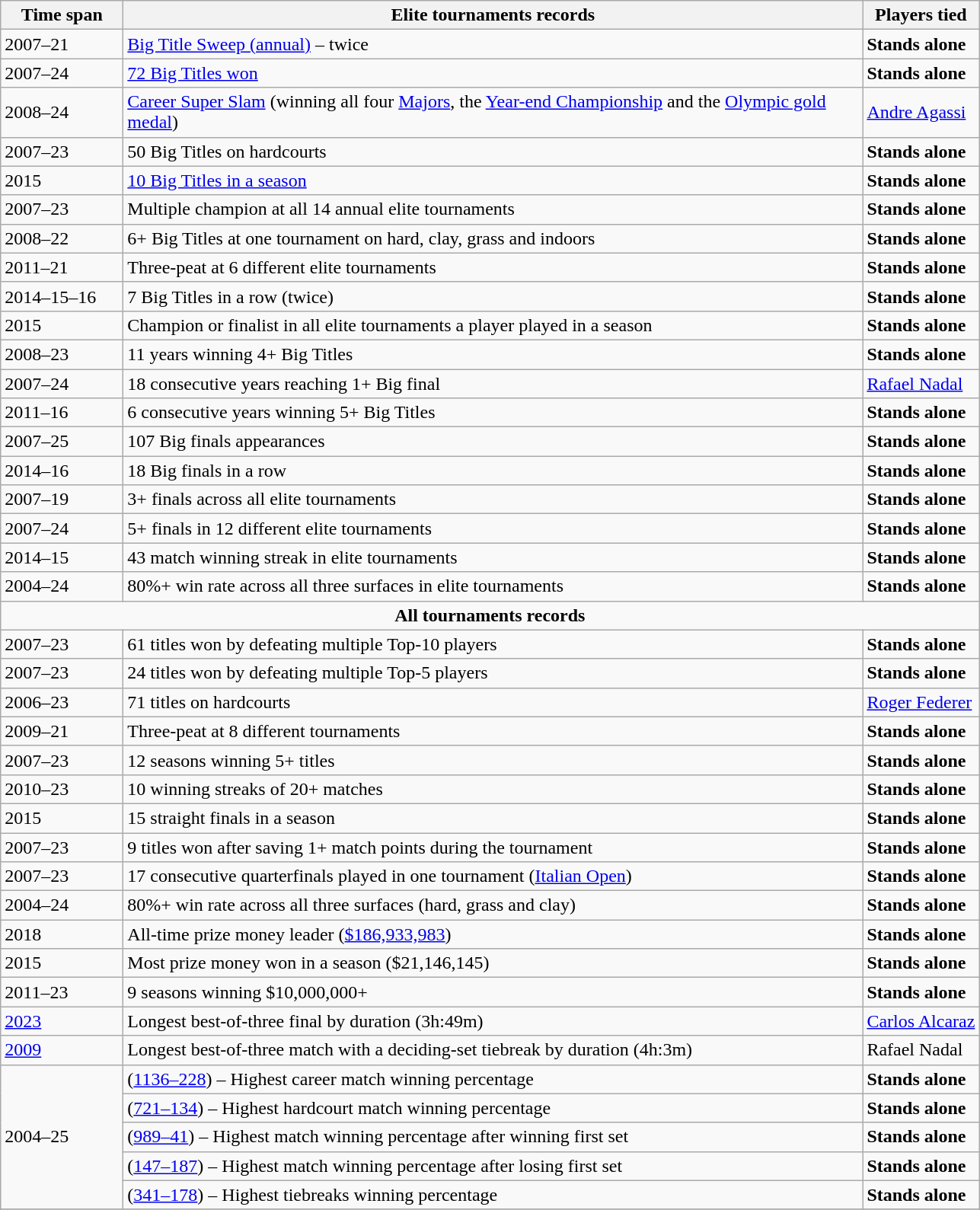<table class="wikitable">
<tr>
<th width="100">Time span</th>
<th width="640">Elite tournaments records</th>
<th>Players tied</th>
</tr>
<tr>
<td>2007–21</td>
<td><a href='#'>Big Title Sweep (annual)</a> – twice</td>
<td><strong>Stands alone</strong></td>
</tr>
<tr>
<td>2007–24</td>
<td><a href='#'>72 Big Titles won</a></td>
<td><strong>Stands alone</strong></td>
</tr>
<tr>
<td>2008–24</td>
<td><a href='#'>Career Super Slam</a> (winning all four <a href='#'>Majors</a>, the <a href='#'>Year-end Championship</a> and the <a href='#'>Olympic gold medal</a>)</td>
<td><a href='#'>Andre Agassi</a></td>
</tr>
<tr>
<td>2007–23</td>
<td>50 Big Titles on hardcourts</td>
<td><strong>Stands alone</strong></td>
</tr>
<tr>
<td>2015</td>
<td><a href='#'>10 Big Titles in a season</a></td>
<td><strong>Stands alone</strong></td>
</tr>
<tr>
<td>2007–23</td>
<td>Multiple champion at all 14 annual elite tournaments</td>
<td><strong>Stands alone</strong></td>
</tr>
<tr>
<td>2008–22</td>
<td>6+ Big Titles at one tournament on hard, clay, grass and indoors</td>
<td><strong>Stands alone</strong></td>
</tr>
<tr>
<td>2011–21</td>
<td>Three-peat at 6 different elite tournaments</td>
<td><strong>Stands alone</strong></td>
</tr>
<tr>
<td>2014–15–16</td>
<td>7 Big Titles in a row (twice)</td>
<td><strong>Stands alone</strong></td>
</tr>
<tr>
<td>2015</td>
<td>Champion or finalist in all elite tournaments a player played in a season</td>
<td><strong>Stands alone</strong></td>
</tr>
<tr>
<td>2008–23</td>
<td>11 years winning 4+ Big Titles</td>
<td><strong>Stands alone</strong></td>
</tr>
<tr>
<td>2007–24</td>
<td>18 consecutive years reaching 1+ Big final</td>
<td><a href='#'>Rafael Nadal</a></td>
</tr>
<tr>
<td>2011–16</td>
<td>6 consecutive years winning 5+ Big Titles</td>
<td><strong>Stands alone</strong></td>
</tr>
<tr>
<td>2007–25</td>
<td>107 Big finals appearances</td>
<td><strong>Stands alone</strong></td>
</tr>
<tr>
<td>2014–16</td>
<td>18 Big finals in a row</td>
<td><strong>Stands alone</strong></td>
</tr>
<tr>
<td>2007–19</td>
<td>3+ finals across all elite tournaments</td>
<td><strong>Stands alone</strong></td>
</tr>
<tr>
<td>2007–24</td>
<td>5+ finals in 12 different elite tournaments</td>
<td><strong>Stands alone</strong></td>
</tr>
<tr>
<td>2014–15</td>
<td>43 match winning streak in elite tournaments</td>
<td><strong>Stands alone</strong></td>
</tr>
<tr>
<td>2004–24</td>
<td>80%+ win rate across all three surfaces in elite tournaments</td>
<td><strong>Stands alone</strong></td>
</tr>
<tr>
<td colspan="3" style="text-align: center;"><strong>All tournaments records</strong></td>
</tr>
<tr>
<td>2007–23</td>
<td>61 titles won by defeating multiple Top-10 players</td>
<td><strong>Stands alone</strong></td>
</tr>
<tr>
<td>2007–23</td>
<td>24 titles won by defeating multiple Top-5 players</td>
<td><strong>Stands alone</strong></td>
</tr>
<tr>
<td>2006–23</td>
<td>71 titles on hardcourts</td>
<td><a href='#'>Roger Federer</a></td>
</tr>
<tr>
<td>2009–21</td>
<td>Three-peat at 8 different tournaments</td>
<td><strong>Stands alone</strong></td>
</tr>
<tr>
<td>2007–23</td>
<td>12 seasons winning 5+ titles</td>
<td><strong>Stands alone</strong></td>
</tr>
<tr>
<td>2010–23</td>
<td>10 winning streaks of 20+ matches</td>
<td><strong>Stands alone</strong></td>
</tr>
<tr>
<td>2015</td>
<td>15 straight finals in a season</td>
<td><strong>Stands alone</strong></td>
</tr>
<tr>
<td>2007–23</td>
<td>9 titles won after saving 1+ match points during the tournament</td>
<td><strong>Stands alone</strong></td>
</tr>
<tr>
<td>2007–23</td>
<td>17 consecutive quarterfinals played in one tournament (<a href='#'>Italian Open</a>)</td>
<td><strong>Stands alone</strong></td>
</tr>
<tr>
<td>2004–24</td>
<td>80%+ win rate across all three surfaces (hard, grass and clay)</td>
<td><strong>Stands alone</strong></td>
</tr>
<tr>
<td>2018</td>
<td>All-time prize money leader (<a href='#'>$186,933,983</a>)</td>
<td><strong>Stands alone</strong></td>
</tr>
<tr>
<td>2015</td>
<td>Most prize money won in a season ($21,146,145)</td>
<td><strong>Stands alone</strong></td>
</tr>
<tr>
<td>2011–23</td>
<td>9 seasons winning $10,000,000+</td>
<td><strong>Stands alone</strong></td>
</tr>
<tr>
<td><a href='#'>2023</a></td>
<td>Longest best-of-three final by duration (3h:49m)</td>
<td><a href='#'>Carlos Alcaraz</a></td>
</tr>
<tr>
<td><a href='#'>2009</a></td>
<td>Longest best-of-three match with a deciding-set tiebreak by duration (4h:3m)</td>
<td>Rafael Nadal</td>
</tr>
<tr>
<td rowspan="5">2004–25<br></td>
<td> (<a href='#'>1136–228</a>) – Highest career match winning percentage</td>
<td><strong>Stands alone</strong></td>
</tr>
<tr>
<td> (<a href='#'>721–134</a>) – Highest hardcourt match winning percentage</td>
<td><strong>Stands alone</strong></td>
</tr>
<tr>
<td> (<a href='#'>989–41</a>) – Highest match winning percentage after winning first set</td>
<td><strong>Stands alone</strong></td>
</tr>
<tr>
<td> (<a href='#'>147–187</a>) – Highest match winning percentage after losing first set</td>
<td><strong>Stands alone</strong></td>
</tr>
<tr>
<td> (<a href='#'>341–178</a>) – Highest tiebreaks winning percentage</td>
<td><strong>Stands alone</strong></td>
</tr>
<tr>
</tr>
<tr>
</tr>
</table>
